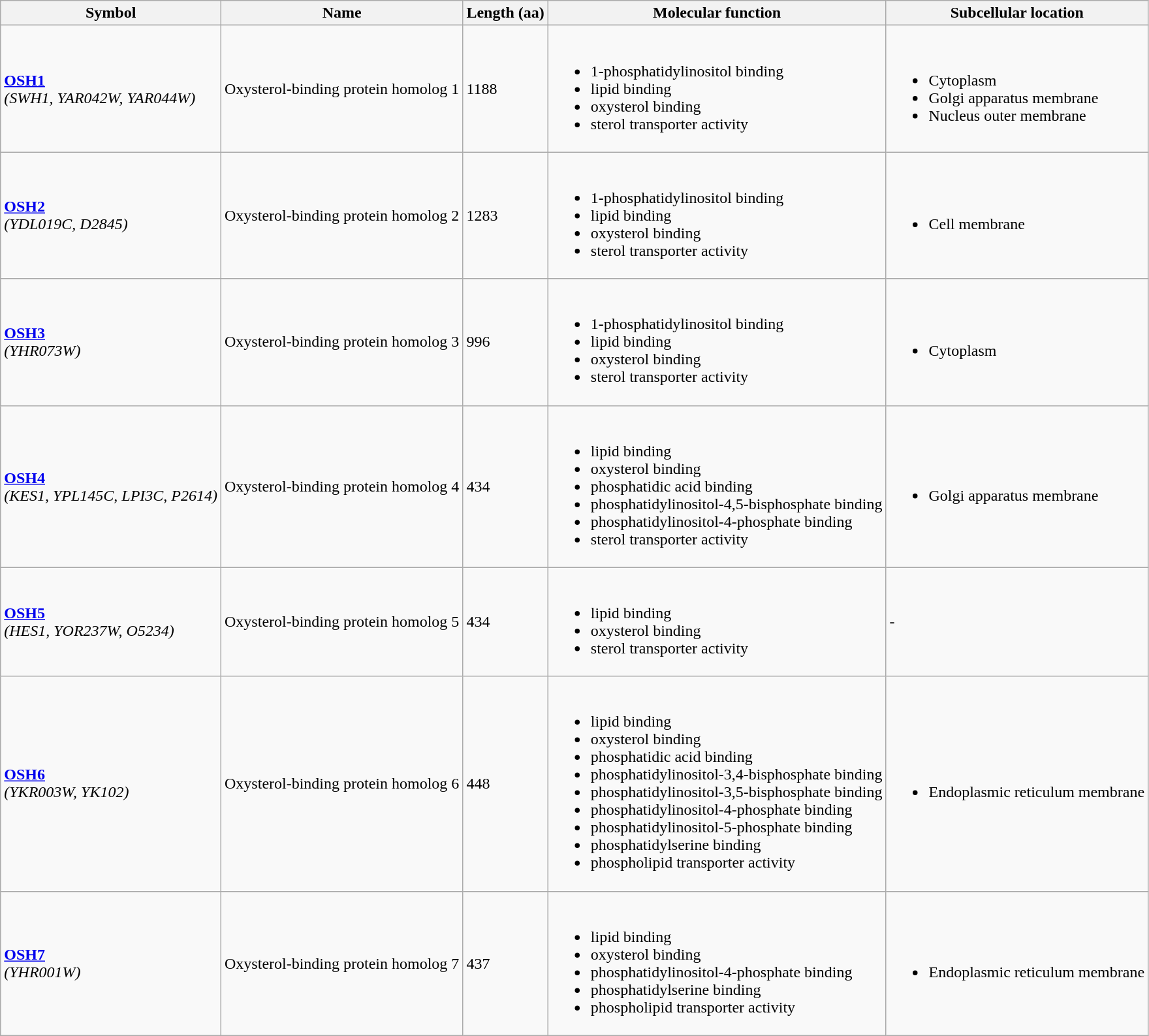<table class="wikitable">
<tr>
<th>Symbol</th>
<th>Name</th>
<th>Length (aa)</th>
<th>Molecular function</th>
<th>Subcellular location</th>
</tr>
<tr>
<td><strong><a href='#'>OSH1</a></strong> <br><em>(SWH1, YAR042W, YAR044W)</em></td>
<td>Oxysterol-binding protein homolog 1</td>
<td>1188</td>
<td><br><ul><li>1-phosphatidylinositol binding</li><li>lipid binding</li><li>oxysterol binding</li><li>sterol transporter activity</li></ul></td>
<td><br><ul><li>Cytoplasm</li><li>Golgi apparatus membrane</li><li>Nucleus outer membrane</li></ul></td>
</tr>
<tr>
<td><strong><a href='#'>OSH2</a></strong> <br><em>(YDL019C, D2845)</em></td>
<td>Oxysterol-binding protein homolog 2</td>
<td>1283</td>
<td><br><ul><li>1-phosphatidylinositol binding</li><li>lipid binding</li><li>oxysterol binding</li><li>sterol transporter activity</li></ul></td>
<td><br><ul><li>Cell membrane</li></ul></td>
</tr>
<tr>
<td><strong><a href='#'>OSH3</a></strong> <br><em>(YHR073W)</em></td>
<td>Oxysterol-binding protein homolog 3</td>
<td>996</td>
<td><br><ul><li>1-phosphatidylinositol binding</li><li>lipid binding</li><li>oxysterol binding</li><li>sterol transporter activity</li></ul></td>
<td><br><ul><li>Cytoplasm</li></ul></td>
</tr>
<tr>
<td><strong><a href='#'>OSH4</a></strong> <br><em>(KES1, YPL145C, LPI3C, P2614)</em></td>
<td>Oxysterol-binding protein homolog 4</td>
<td>434</td>
<td><br><ul><li>lipid binding</li><li>oxysterol binding</li><li>phosphatidic acid binding</li><li>phosphatidylinositol-4,5-bisphosphate binding</li><li>phosphatidylinositol-4-phosphate binding</li><li>sterol transporter activity</li></ul></td>
<td><br><ul><li>Golgi apparatus membrane</li></ul></td>
</tr>
<tr>
<td><strong><a href='#'>OSH5</a></strong> <br><em>(HES1, YOR237W, O5234)</em></td>
<td>Oxysterol-binding protein homolog 5</td>
<td>434</td>
<td><br><ul><li>lipid binding</li><li>oxysterol binding</li><li>sterol transporter activity</li></ul></td>
<td>-</td>
</tr>
<tr>
<td><strong><a href='#'>OSH6</a></strong> <br><em>(YKR003W, YK102)</em></td>
<td>Oxysterol-binding protein homolog 6</td>
<td>448</td>
<td><br><ul><li>lipid binding</li><li>oxysterol binding</li><li>phosphatidic acid binding</li><li>phosphatidylinositol-3,4-bisphosphate binding</li><li>phosphatidylinositol-3,5-bisphosphate binding</li><li>phosphatidylinositol-4-phosphate binding</li><li>phosphatidylinositol-5-phosphate binding</li><li>phosphatidylserine binding</li><li>phospholipid transporter activity</li></ul></td>
<td><br><ul><li>Endoplasmic reticulum membrane</li></ul></td>
</tr>
<tr>
<td><strong><a href='#'>OSH7</a></strong> <br><em>(YHR001W)</em></td>
<td>Oxysterol-binding protein homolog 7</td>
<td>437</td>
<td><br><ul><li>lipid binding</li><li>oxysterol binding</li><li>phosphatidylinositol-4-phosphate binding</li><li>phosphatidylserine binding</li><li>phospholipid transporter activity</li></ul></td>
<td><br><ul><li>Endoplasmic reticulum membrane</li></ul></td>
</tr>
</table>
